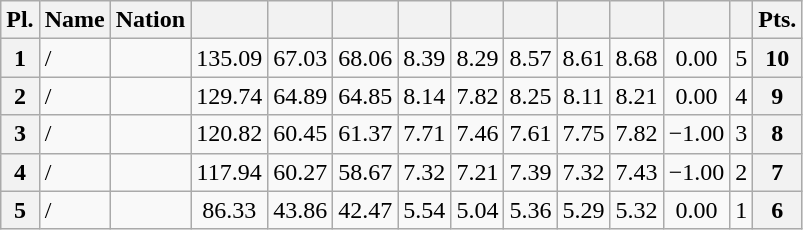<table class="wikitable sortable" style="text-align:center">
<tr>
<th>Pl.</th>
<th>Name</th>
<th>Nation</th>
<th></th>
<th></th>
<th></th>
<th></th>
<th></th>
<th></th>
<th></th>
<th></th>
<th></th>
<th></th>
<th>Pts.</th>
</tr>
<tr>
<th>1</th>
<td align=left> / </td>
<td align=left></td>
<td>135.09</td>
<td>67.03</td>
<td>68.06</td>
<td>8.39</td>
<td>8.29</td>
<td>8.57</td>
<td>8.61</td>
<td>8.68</td>
<td>0.00</td>
<td>5</td>
<th>10</th>
</tr>
<tr>
<th>2</th>
<td align=left> / </td>
<td align=left></td>
<td>129.74</td>
<td>64.89</td>
<td>64.85</td>
<td>8.14</td>
<td>7.82</td>
<td>8.25</td>
<td>8.11</td>
<td>8.21</td>
<td>0.00</td>
<td>4</td>
<th>9</th>
</tr>
<tr>
<th>3</th>
<td align=left> / </td>
<td align=left></td>
<td>120.82</td>
<td>60.45</td>
<td>61.37</td>
<td>7.71</td>
<td>7.46</td>
<td>7.61</td>
<td>7.75</td>
<td>7.82</td>
<td>−1.00</td>
<td>3</td>
<th>8</th>
</tr>
<tr>
<th>4</th>
<td align=left> / </td>
<td align=left></td>
<td>117.94</td>
<td>60.27</td>
<td>58.67</td>
<td>7.32</td>
<td>7.21</td>
<td>7.39</td>
<td>7.32</td>
<td>7.43</td>
<td>−1.00</td>
<td>2</td>
<th>7</th>
</tr>
<tr>
<th>5</th>
<td align=left> / </td>
<td align=left></td>
<td>86.33</td>
<td>43.86</td>
<td>42.47</td>
<td>5.54</td>
<td>5.04</td>
<td>5.36</td>
<td>5.29</td>
<td>5.32</td>
<td>0.00</td>
<td>1</td>
<th>6</th>
</tr>
</table>
